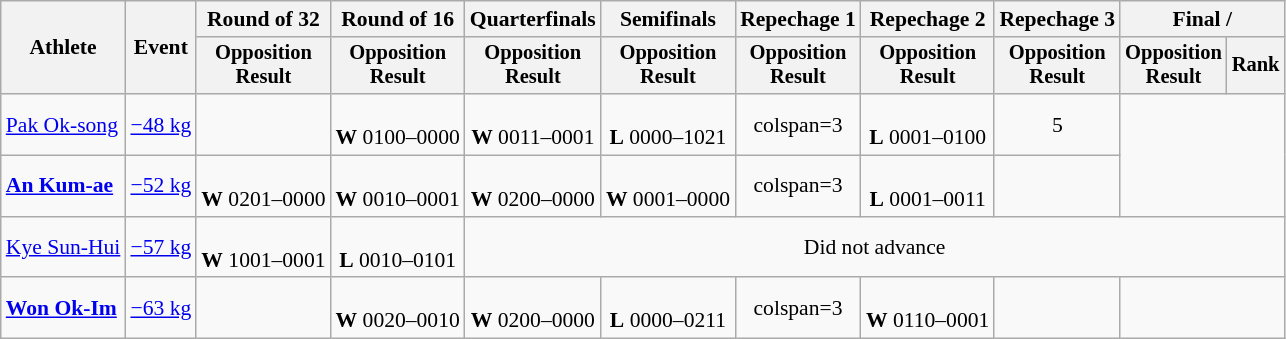<table class="wikitable" style="font-size:90%">
<tr>
<th rowspan="2">Athlete</th>
<th rowspan="2">Event</th>
<th>Round of 32</th>
<th>Round of 16</th>
<th>Quarterfinals</th>
<th>Semifinals</th>
<th>Repechage 1</th>
<th>Repechage 2</th>
<th>Repechage 3</th>
<th colspan=2>Final / </th>
</tr>
<tr style="font-size:95%">
<th>Opposition<br>Result</th>
<th>Opposition<br>Result</th>
<th>Opposition<br>Result</th>
<th>Opposition<br>Result</th>
<th>Opposition<br>Result</th>
<th>Opposition<br>Result</th>
<th>Opposition<br>Result</th>
<th>Opposition<br>Result</th>
<th>Rank</th>
</tr>
<tr align=center>
<td align=left><a href='#'>Pak Ok-song</a></td>
<td align=left><a href='#'>−48 kg</a></td>
<td></td>
<td><br><strong>W</strong> 0100–0000</td>
<td><br><strong>W</strong> 0011–0001</td>
<td><br><strong>L</strong> 0000–1021</td>
<td>colspan=3 </td>
<td><br><strong>L</strong> 0001–0100</td>
<td>5</td>
</tr>
<tr align=center>
<td align=left><strong><a href='#'>An Kum-ae</a></strong></td>
<td align=left><a href='#'>−52 kg</a></td>
<td><br><strong>W</strong> 0201–0000</td>
<td><br><strong>W</strong> 0010–0001</td>
<td><br><strong>W</strong> 0200–0000</td>
<td><br><strong>W</strong> 0001–0000</td>
<td>colspan=3 </td>
<td> <br><strong>L</strong> 0001–0011</td>
<td></td>
</tr>
<tr align=center>
<td align=left><a href='#'>Kye Sun-Hui</a></td>
<td align=left><a href='#'>−57 kg</a></td>
<td><br><strong>W</strong> 1001–0001</td>
<td><br><strong>L</strong> 0010–0101</td>
<td colspan=7>Did not advance</td>
</tr>
<tr align=center>
<td align=left><strong><a href='#'>Won Ok-Im</a></strong></td>
<td align=left><a href='#'>−63 kg</a></td>
<td></td>
<td><br><strong>W</strong> 0020–0010</td>
<td><br><strong>W</strong> 0200–0000</td>
<td><br><strong>L</strong> 0000–0211</td>
<td>colspan=3 </td>
<td><br><strong>W</strong> 0110–0001</td>
<td></td>
</tr>
</table>
